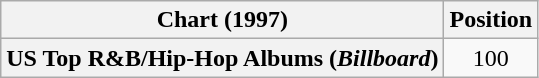<table class="wikitable plainrowheaders" style="text-align:center">
<tr>
<th scope="col">Chart (1997)</th>
<th scope="col">Position</th>
</tr>
<tr>
<th scope="row">US Top R&B/Hip-Hop Albums (<em>Billboard</em>)</th>
<td>100</td>
</tr>
</table>
